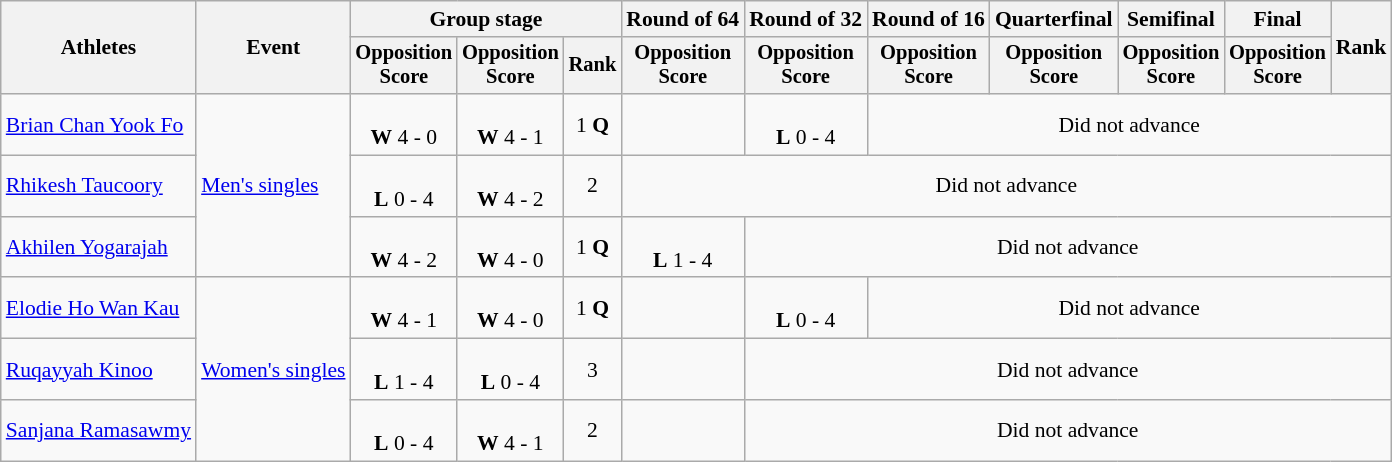<table class="wikitable" style="font-size:90%">
<tr>
<th rowspan=2>Athletes</th>
<th rowspan=2>Event</th>
<th colspan=3>Group stage</th>
<th>Round of 64</th>
<th>Round of 32</th>
<th>Round of 16</th>
<th>Quarterfinal</th>
<th>Semifinal</th>
<th>Final</th>
<th rowspan=2>Rank</th>
</tr>
<tr style="font-size:95%">
<th>Opposition<br>Score</th>
<th>Opposition<br>Score</th>
<th>Rank</th>
<th>Opposition<br>Score</th>
<th>Opposition<br>Score</th>
<th>Opposition<br>Score</th>
<th>Opposition<br>Score</th>
<th>Opposition<br>Score</th>
<th>Opposition<br>Score</th>
</tr>
<tr align=center>
<td align=left><a href='#'>Brian Chan Yook Fo</a></td>
<td align=left rowspan=3><a href='#'>Men's singles</a></td>
<td><br><strong>W</strong> 4 - 0</td>
<td><br><strong>W</strong> 4 - 1</td>
<td>1 <strong>Q</strong></td>
<td></td>
<td><br><strong>L</strong> 0 - 4</td>
<td colspan=5>Did not advance</td>
</tr>
<tr align=center>
<td align=left><a href='#'>Rhikesh Taucoory</a></td>
<td><br><strong>L</strong> 0 - 4</td>
<td><br><strong>W</strong> 4 - 2</td>
<td>2</td>
<td colspan=7>Did not advance</td>
</tr>
<tr align=center>
<td align=left><a href='#'>Akhilen Yogarajah</a></td>
<td><br><strong>W</strong> 4 - 2</td>
<td><br><strong>W</strong> 4 - 0</td>
<td>1 <strong>Q</strong></td>
<td><br><strong>L</strong> 1 - 4</td>
<td colspan=6>Did not advance</td>
</tr>
<tr align=center>
<td align=left><a href='#'>Elodie Ho Wan Kau</a></td>
<td align=left rowspan=3><a href='#'>Women's singles</a></td>
<td><br><strong>W</strong> 4 - 1</td>
<td><br><strong>W</strong> 4 - 0</td>
<td>1 <strong>Q</strong></td>
<td></td>
<td><br><strong>L</strong> 0 - 4</td>
<td colspan=5>Did not advance</td>
</tr>
<tr align=center>
<td align=left><a href='#'>Ruqayyah Kinoo</a></td>
<td><br><strong>L</strong> 1 - 4</td>
<td><br><strong>L</strong> 0 - 4</td>
<td>3</td>
<td></td>
<td colspan=6>Did not advance</td>
</tr>
<tr align=center>
<td align=left><a href='#'>Sanjana Ramasawmy</a></td>
<td><br><strong>L</strong> 0 - 4</td>
<td><br><strong>W</strong> 4 - 1</td>
<td>2</td>
<td></td>
<td colspan=6>Did not advance</td>
</tr>
</table>
